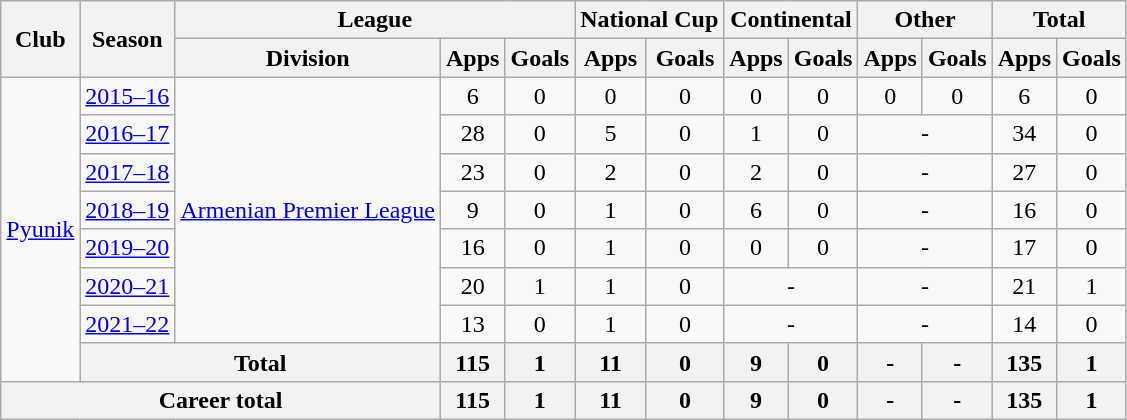<table class="wikitable" style="text-align:center">
<tr>
<th rowspan="2">Club</th>
<th rowspan="2">Season</th>
<th colspan="3">League</th>
<th colspan="2">National Cup</th>
<th colspan="2">Continental</th>
<th colspan="2">Other</th>
<th colspan="2">Total</th>
</tr>
<tr>
<th>Division</th>
<th>Apps</th>
<th>Goals</th>
<th>Apps</th>
<th>Goals</th>
<th>Apps</th>
<th>Goals</th>
<th>Apps</th>
<th>Goals</th>
<th>Apps</th>
<th>Goals</th>
</tr>
<tr>
<td rowspan="8"><a href='#'>Pyunik</a></td>
<td><a href='#'>2015–16</a></td>
<td rowspan="7"><a href='#'>Armenian Premier League</a></td>
<td>6</td>
<td>0</td>
<td>0</td>
<td>0</td>
<td>0</td>
<td>0</td>
<td>0</td>
<td>0</td>
<td>6</td>
<td>0</td>
</tr>
<tr>
<td><a href='#'>2016–17</a></td>
<td>28</td>
<td>0</td>
<td>5</td>
<td>0</td>
<td>1</td>
<td>0</td>
<td colspan="2">-</td>
<td>34</td>
<td>0</td>
</tr>
<tr>
<td><a href='#'>2017–18</a></td>
<td>23</td>
<td>0</td>
<td>2</td>
<td>0</td>
<td>2</td>
<td>0</td>
<td colspan="2">-</td>
<td>27</td>
<td>0</td>
</tr>
<tr>
<td><a href='#'>2018–19</a></td>
<td>9</td>
<td>0</td>
<td>1</td>
<td>0</td>
<td>6</td>
<td>0</td>
<td colspan="2">-</td>
<td>16</td>
<td>0</td>
</tr>
<tr>
<td><a href='#'>2019–20</a></td>
<td>16</td>
<td>0</td>
<td>1</td>
<td>0</td>
<td>0</td>
<td>0</td>
<td colspan="2">-</td>
<td>17</td>
<td>0</td>
</tr>
<tr>
<td><a href='#'>2020–21</a></td>
<td>20</td>
<td>1</td>
<td>1</td>
<td>0</td>
<td colspan="2">-</td>
<td colspan="2">-</td>
<td>21</td>
<td>1</td>
</tr>
<tr>
<td><a href='#'>2021–22</a></td>
<td>13</td>
<td>0</td>
<td>1</td>
<td>0</td>
<td colspan="2">-</td>
<td colspan="2">-</td>
<td>14</td>
<td>0</td>
</tr>
<tr>
<th colspan="2">Total</th>
<th>115</th>
<th>1</th>
<th>11</th>
<th>0</th>
<th>9</th>
<th>0</th>
<th>-</th>
<th>-</th>
<th>135</th>
<th>1</th>
</tr>
<tr>
<th colspan="3">Career total</th>
<th>115</th>
<th>1</th>
<th>11</th>
<th>0</th>
<th>9</th>
<th>0</th>
<th>-</th>
<th>-</th>
<th>135</th>
<th>1</th>
</tr>
</table>
